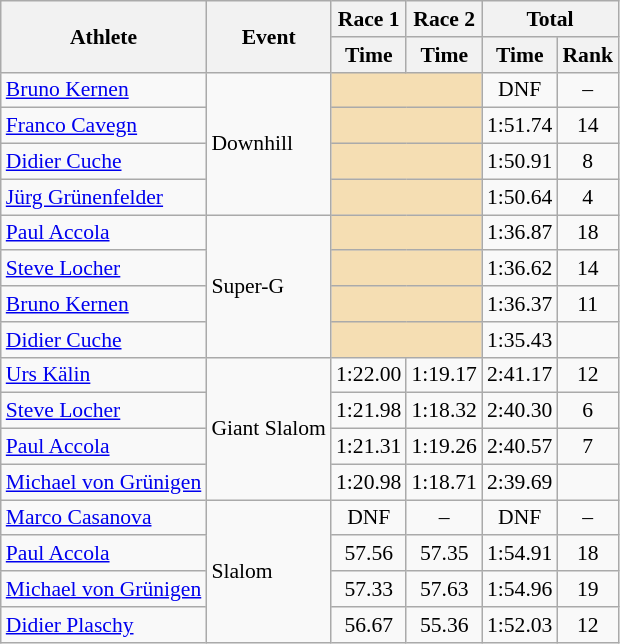<table class="wikitable" style="font-size:90%">
<tr>
<th rowspan="2">Athlete</th>
<th rowspan="2">Event</th>
<th>Race 1</th>
<th>Race 2</th>
<th colspan="2">Total</th>
</tr>
<tr>
<th>Time</th>
<th>Time</th>
<th>Time</th>
<th>Rank</th>
</tr>
<tr>
<td><a href='#'>Bruno Kernen</a></td>
<td rowspan="4">Downhill</td>
<td colspan="2" bgcolor="wheat"></td>
<td align="center">DNF</td>
<td align="center">–</td>
</tr>
<tr>
<td><a href='#'>Franco Cavegn</a></td>
<td colspan="2" bgcolor="wheat"></td>
<td align="center">1:51.74</td>
<td align="center">14</td>
</tr>
<tr>
<td><a href='#'>Didier Cuche</a></td>
<td colspan="2" bgcolor="wheat"></td>
<td align="center">1:50.91</td>
<td align="center">8</td>
</tr>
<tr>
<td><a href='#'>Jürg Grünenfelder</a></td>
<td colspan="2" bgcolor="wheat"></td>
<td align="center">1:50.64</td>
<td align="center">4</td>
</tr>
<tr>
<td><a href='#'>Paul Accola</a></td>
<td rowspan="4">Super-G</td>
<td colspan="2" bgcolor="wheat"></td>
<td align="center">1:36.87</td>
<td align="center">18</td>
</tr>
<tr>
<td><a href='#'>Steve Locher</a></td>
<td colspan="2" bgcolor="wheat"></td>
<td align="center">1:36.62</td>
<td align="center">14</td>
</tr>
<tr>
<td><a href='#'>Bruno Kernen</a></td>
<td colspan="2" bgcolor="wheat"></td>
<td align="center">1:36.37</td>
<td align="center">11</td>
</tr>
<tr>
<td><a href='#'>Didier Cuche</a></td>
<td colspan="2" bgcolor="wheat"></td>
<td align="center">1:35.43</td>
<td align="center"></td>
</tr>
<tr>
<td><a href='#'>Urs Kälin</a></td>
<td rowspan="4">Giant Slalom</td>
<td align="center">1:22.00</td>
<td align="center">1:19.17</td>
<td align="center">2:41.17</td>
<td align="center">12</td>
</tr>
<tr>
<td><a href='#'>Steve Locher</a></td>
<td align="center">1:21.98</td>
<td align="center">1:18.32</td>
<td align="center">2:40.30</td>
<td align="center">6</td>
</tr>
<tr>
<td><a href='#'>Paul Accola</a></td>
<td align="center">1:21.31</td>
<td align="center">1:19.26</td>
<td align="center">2:40.57</td>
<td align="center">7</td>
</tr>
<tr>
<td><a href='#'>Michael von Grünigen</a></td>
<td align="center">1:20.98</td>
<td align="center">1:18.71</td>
<td align="center">2:39.69</td>
<td align="center"></td>
</tr>
<tr>
<td><a href='#'>Marco Casanova</a></td>
<td rowspan="4">Slalom</td>
<td align="center">DNF</td>
<td align="center">–</td>
<td align="center">DNF</td>
<td align="center">–</td>
</tr>
<tr>
<td><a href='#'>Paul Accola</a></td>
<td align="center">57.56</td>
<td align="center">57.35</td>
<td align="center">1:54.91</td>
<td align="center">18</td>
</tr>
<tr>
<td><a href='#'>Michael von Grünigen</a></td>
<td align="center">57.33</td>
<td align="center">57.63</td>
<td align="center">1:54.96</td>
<td align="center">19</td>
</tr>
<tr>
<td><a href='#'>Didier Plaschy</a></td>
<td align="center">56.67</td>
<td align="center">55.36</td>
<td align="center">1:52.03</td>
<td align="center">12</td>
</tr>
</table>
